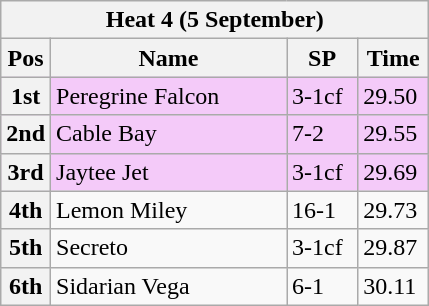<table class="wikitable">
<tr>
<th colspan="6">Heat 4 (5 September)</th>
</tr>
<tr>
<th width=20>Pos</th>
<th width=150>Name</th>
<th width=40>SP</th>
<th width=40>Time</th>
</tr>
<tr style="background: #f4caf9;">
<th>1st</th>
<td>Peregrine Falcon</td>
<td>3-1cf</td>
<td>29.50</td>
</tr>
<tr style="background: #f4caf9;">
<th>2nd</th>
<td>Cable Bay</td>
<td>7-2</td>
<td>29.55</td>
</tr>
<tr style="background: #f4caf9;">
<th>3rd</th>
<td>Jaytee Jet</td>
<td>3-1cf</td>
<td>29.69</td>
</tr>
<tr>
<th>4th</th>
<td>Lemon Miley</td>
<td>16-1</td>
<td>29.73</td>
</tr>
<tr>
<th>5th</th>
<td>Secreto</td>
<td>3-1cf</td>
<td>29.87</td>
</tr>
<tr>
<th>6th</th>
<td>Sidarian Vega</td>
<td>6-1</td>
<td>30.11</td>
</tr>
</table>
